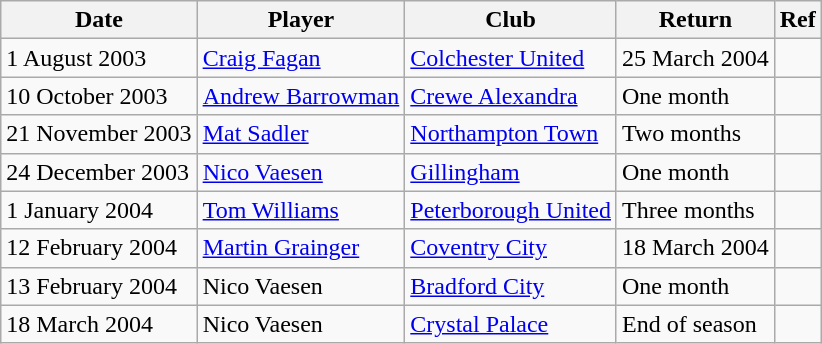<table class="wikitable">
<tr>
<th>Date</th>
<th>Player</th>
<th>Club</th>
<th>Return</th>
<th>Ref</th>
</tr>
<tr>
<td>1 August 2003</td>
<td><a href='#'>Craig Fagan</a></td>
<td><a href='#'>Colchester United</a></td>
<td>25 March 2004</td>
<td style="text-align: center"></td>
</tr>
<tr>
<td>10 October 2003</td>
<td><a href='#'>Andrew Barrowman</a></td>
<td><a href='#'>Crewe Alexandra</a></td>
<td>One month</td>
<td style="text-align: center"></td>
</tr>
<tr>
<td>21 November 2003</td>
<td><a href='#'>Mat Sadler</a></td>
<td><a href='#'>Northampton Town</a></td>
<td>Two months</td>
<td style="text-align: center"></td>
</tr>
<tr>
<td>24 December 2003</td>
<td><a href='#'>Nico Vaesen</a></td>
<td><a href='#'>Gillingham</a></td>
<td>One month</td>
<td style="text-align: center"></td>
</tr>
<tr>
<td>1 January 2004</td>
<td><a href='#'>Tom Williams</a></td>
<td><a href='#'>Peterborough United</a></td>
<td>Three months</td>
<td style="text-align: center"></td>
</tr>
<tr>
<td>12 February 2004</td>
<td><a href='#'>Martin Grainger</a></td>
<td><a href='#'>Coventry City</a></td>
<td>18 March 2004</td>
<td style="text-align: center"></td>
</tr>
<tr>
<td>13 February 2004</td>
<td>Nico Vaesen</td>
<td><a href='#'>Bradford City</a></td>
<td>One month</td>
<td style="text-align: center"></td>
</tr>
<tr>
<td>18 March 2004</td>
<td>Nico Vaesen</td>
<td><a href='#'>Crystal Palace</a></td>
<td>End of season</td>
<td style="text-align: center"></td>
</tr>
</table>
